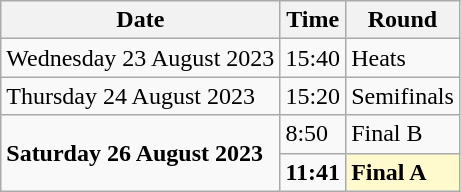<table class="wikitable">
<tr>
<th>Date</th>
<th>Time</th>
<th>Round</th>
</tr>
<tr>
<td>Wednesday 23 August 2023</td>
<td>15:40</td>
<td>Heats</td>
</tr>
<tr>
<td>Thursday 24 August 2023</td>
<td>15:20</td>
<td>Semifinals</td>
</tr>
<tr>
<td rowspan=2><strong>Saturday 26 August 2023</strong></td>
<td>8:50</td>
<td>Final B</td>
</tr>
<tr>
<td><strong>11:41</strong></td>
<td style=background:lemonchiffon><strong>Final A</strong></td>
</tr>
</table>
